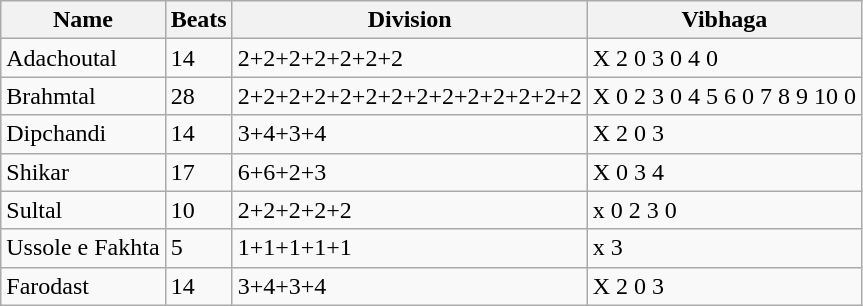<table class="wikitable">
<tr>
<th>Name</th>
<th>Beats</th>
<th>Division</th>
<th>Vibhaga</th>
</tr>
<tr>
<td>Adachoutal</td>
<td>14</td>
<td>2+2+2+2+2+2+2</td>
<td>X 2 0 3 0 4 0</td>
</tr>
<tr>
<td>Brahmtal</td>
<td>28</td>
<td>2+2+2+2+2+2+2+2+2+2+2+2+2+2</td>
<td>X 0 2 3 0 4 5 6 0 7 8 9 10 0</td>
</tr>
<tr>
<td>Dipchandi</td>
<td>14</td>
<td>3+4+3+4</td>
<td>X 2 0 3</td>
</tr>
<tr>
<td>Shikar</td>
<td>17</td>
<td>6+6+2+3</td>
<td>X 0 3 4</td>
</tr>
<tr>
<td>Sultal</td>
<td>10</td>
<td>2+2+2+2+2</td>
<td>x 0 2 3 0</td>
</tr>
<tr>
<td>Ussole e Fakhta</td>
<td>5</td>
<td>1+1+1+1+1</td>
<td>x 3</td>
</tr>
<tr>
<td>Farodast</td>
<td>14</td>
<td>3+4+3+4</td>
<td>X 2 0 3</td>
</tr>
</table>
